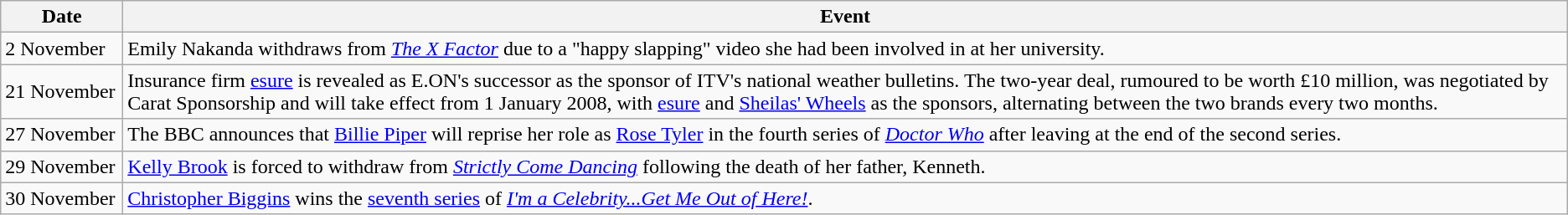<table class="wikitable">
<tr>
<th width=90>Date</th>
<th>Event</th>
</tr>
<tr>
<td>2 November</td>
<td>Emily Nakanda withdraws from <em><a href='#'>The X Factor</a></em> due to a "happy slapping" video she had been involved in at her university.</td>
</tr>
<tr>
<td>21 November</td>
<td>Insurance firm <a href='#'>esure</a> is revealed as E.ON's successor as the sponsor of ITV's national weather bulletins. The two-year deal, rumoured to be worth £10 million, was negotiated by Carat Sponsorship and will take effect from 1 January 2008, with <a href='#'>esure</a> and <a href='#'>Sheilas' Wheels</a> as the sponsors, alternating between the two brands every two months.</td>
</tr>
<tr>
<td>27 November</td>
<td>The BBC announces that <a href='#'>Billie Piper</a> will reprise her role as <a href='#'>Rose Tyler</a> in the fourth series of <em><a href='#'>Doctor Who</a></em> after leaving at the end of the second series.</td>
</tr>
<tr>
<td>29 November</td>
<td><a href='#'>Kelly Brook</a> is forced to withdraw from <em><a href='#'>Strictly Come Dancing</a></em> following the death of her father, Kenneth.</td>
</tr>
<tr>
<td>30 November</td>
<td><a href='#'>Christopher Biggins</a> wins the <a href='#'>seventh series</a> of <em><a href='#'>I'm a Celebrity...Get Me Out of Here!</a></em>.</td>
</tr>
</table>
